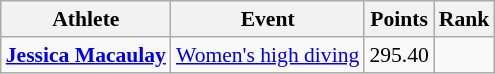<table class=wikitable style="font-size:90%;">
<tr>
<th>Athlete</th>
<th>Event</th>
<th>Points</th>
<th>Rank</th>
</tr>
<tr align=center>
<td align=left><strong><a href='#'>Jessica Macaulay</a></strong></td>
<td align=left><a href='#'>Women's high diving</a></td>
<td>295.40</td>
<td></td>
</tr>
</table>
